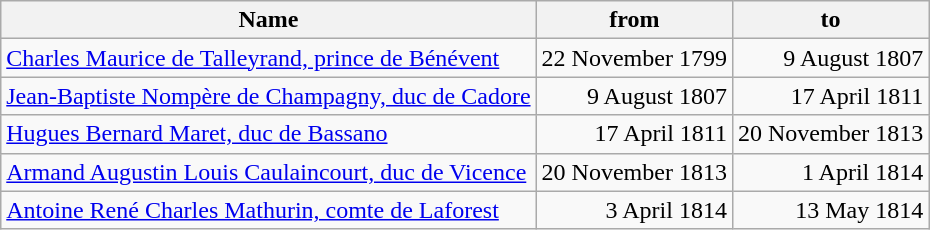<table class="wikitable" style="text-align:right;">
<tr>
<th>Name</th>
<th>from</th>
<th>to</th>
</tr>
<tr>
<td align=left><a href='#'>Charles Maurice de Talleyrand, prince de Bénévent</a></td>
<td>22 November 1799</td>
<td>9 August 1807</td>
</tr>
<tr>
<td align=left><a href='#'>Jean-Baptiste Nompère de Champagny, duc de Cadore</a></td>
<td>9 August 1807</td>
<td>17 April 1811</td>
</tr>
<tr>
<td align=left><a href='#'>Hugues Bernard Maret, duc de Bassano</a></td>
<td>17 April 1811</td>
<td>20 November 1813</td>
</tr>
<tr>
<td align=left><a href='#'>Armand Augustin Louis Caulaincourt, duc de Vicence</a></td>
<td>20 November 1813</td>
<td>1 April 1814</td>
</tr>
<tr>
<td align=left><a href='#'>Antoine René Charles Mathurin, comte de Laforest</a></td>
<td>3 April 1814</td>
<td>13 May 1814</td>
</tr>
</table>
